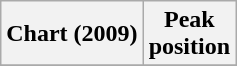<table class="wikitable sortable plainrowheaders">
<tr>
<th>Chart (2009)</th>
<th>Peak<br>position</th>
</tr>
<tr>
</tr>
</table>
